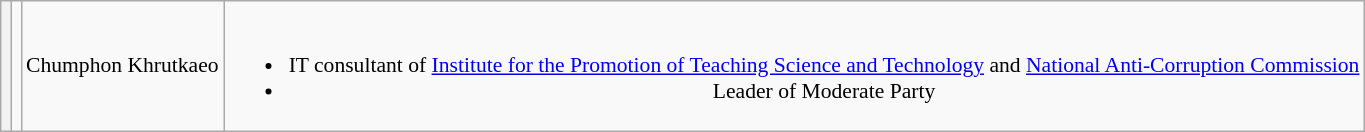<table class="wikitable" style="font-size:90%; text-align:center;">
<tr>
<th></th>
<td></td>
<td>Chumphon Khrutkaeo</td>
<td><br><ul><li>IT consultant of <a href='#'>Institute for the Promotion of Teaching Science and Technology</a> and <a href='#'>National Anti-Corruption Commission</a></li><li>Leader of Moderate Party</li></ul></td>
</tr>
</table>
